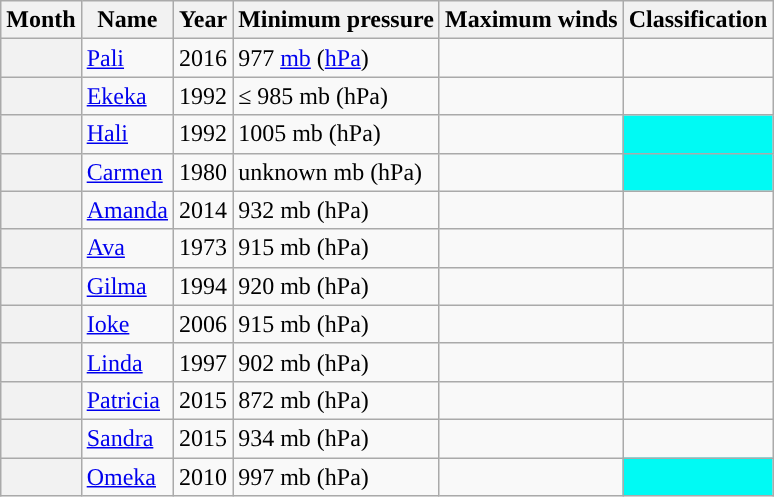<table class="wikitable plainrowheaders">
<tr>
<th scope="col">Month</th>
<th scope="col">Name</th>
<th scope="col">Year</th>
<th scope="col">Minimum pressure</th>
<th scope="col">Maximum winds</th>
<th>Classification</th>
</tr>
<tr>
<th></th>
<td><a href='#'>Pali</a></td>
<td>2016</td>
<td>977 <a href='#'>mb</a> (<a href='#'>hPa</a>)</td>
<td></td>
<td></td>
</tr>
<tr>
<th></th>
<td><a href='#'>Ekeka</a></td>
<td>1992</td>
<td>≤ 985 mb (hPa)</td>
<td></td>
<td></td>
</tr>
<tr>
<th></th>
<td><a href='#'>Hali</a></td>
<td>1992</td>
<td>1005 mb (hPa)</td>
<td></td>
<td bgcolor="#00faf4"></td>
</tr>
<tr>
<th></th>
<td><a href='#'>Carmen</a></td>
<td>1980</td>
<td>unknown mb (hPa)</td>
<td></td>
<td bgcolor="#00faf4"></td>
</tr>
<tr>
<th></th>
<td><a href='#'>Amanda</a></td>
<td>2014</td>
<td>932 mb (hPa)</td>
<td></td>
<td></td>
</tr>
<tr>
<th></th>
<td><a href='#'>Ava</a></td>
<td>1973</td>
<td>915 mb (hPa)</td>
<td></td>
<td></td>
</tr>
<tr>
<th></th>
<td><a href='#'>Gilma</a></td>
<td>1994</td>
<td>920 mb (hPa)</td>
<td></td>
<td></td>
</tr>
<tr>
<th></th>
<td><a href='#'>Ioke</a></td>
<td>2006</td>
<td>915 mb (hPa)</td>
<td></td>
<td></td>
</tr>
<tr>
<th></th>
<td><a href='#'>Linda</a></td>
<td>1997</td>
<td>902 mb (hPa)</td>
<td></td>
<td></td>
</tr>
<tr>
<th></th>
<td><a href='#'>Patricia</a></td>
<td>2015</td>
<td>872 mb (hPa)</td>
<td></td>
<td></td>
</tr>
<tr>
<th></th>
<td><a href='#'>Sandra</a></td>
<td>2015</td>
<td>934 mb (hPa)</td>
<td></td>
<td></td>
</tr>
<tr>
<th></th>
<td><a href='#'>Omeka</a></td>
<td>2010</td>
<td>997 mb (hPa)</td>
<td></td>
<td bgcolor="#00faf4"></td>
</tr>
</table>
